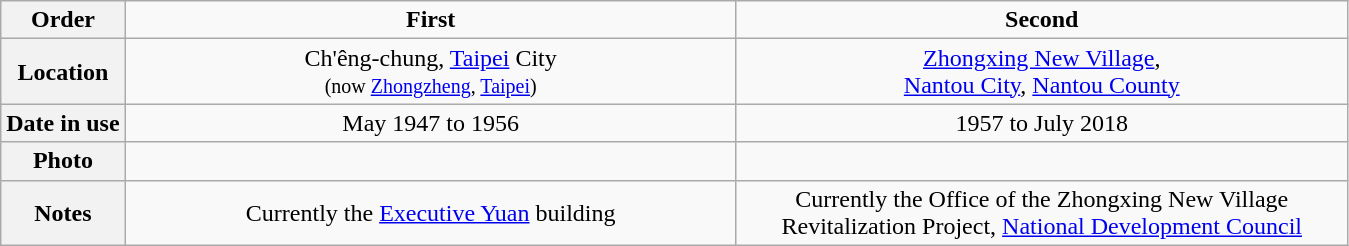<table class=wikitable style="text-align:center;">
<tr>
<th>Order</th>
<td width=400><strong>First</strong></td>
<td width=400><strong>Second</strong></td>
</tr>
<tr>
<th>Location</th>
<td>Ch'êng-chung, <a href='#'>Taipei</a> City<br><small>(now <a href='#'>Zhongzheng</a>, <a href='#'>Taipei</a>)</small></td>
<td><a href='#'>Zhongxing New Village</a>,<br><a href='#'>Nantou City</a>, <a href='#'>Nantou County</a></td>
</tr>
<tr>
<th>Date in use</th>
<td>May 1947 to 1956</td>
<td>1957 to July 2018</td>
</tr>
<tr>
<th>Photo</th>
<td></td>
<td></td>
</tr>
<tr>
<th>Notes</th>
<td>Currently the <a href='#'>Executive Yuan</a> building</td>
<td>Currently the Office of the Zhongxing New Village Revitalization Project, <a href='#'>National Development Council</a></td>
</tr>
</table>
